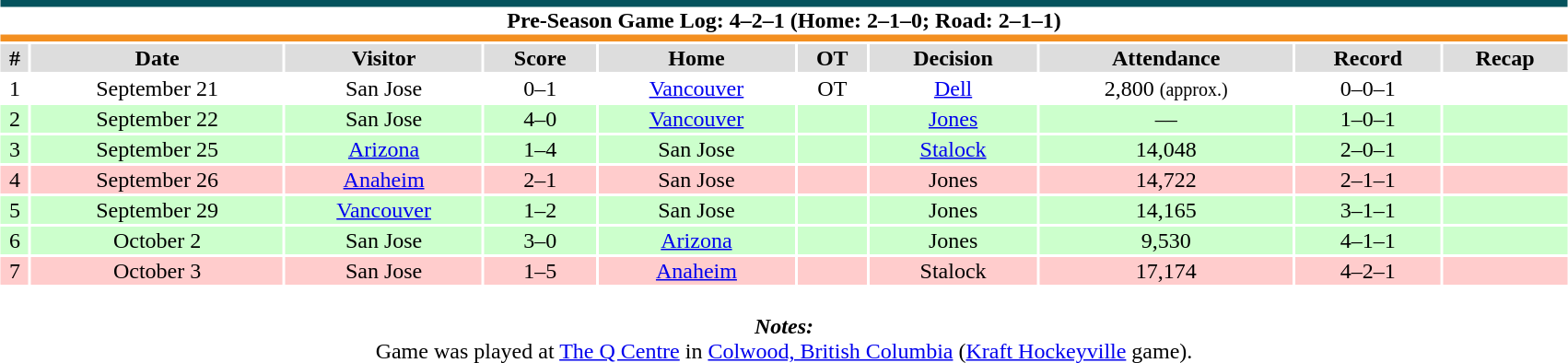<table class="toccolours collapsible collapsed" style="width:90%; clear:both; margin:1.5em auto; text-align:center;">
<tr>
<th colspan=10 style="background:#fff; border-top:#05535D 5px solid; border-bottom:#F38F20 5px solid;">Pre-Season Game Log: 4–2–1 (Home: 2–1–0; Road: 2–1–1)</th>
</tr>
<tr bgcolor=dddddd>
<th>#</th>
<th>Date</th>
<th>Visitor</th>
<th>Score</th>
<th>Home</th>
<th>OT</th>
<th>Decision</th>
<th>Attendance</th>
<th>Record</th>
<th>Recap</th>
</tr>
<tr bgcolor=ffffff>
<td>1</td>
<td>September 21</td>
<td>San Jose</td>
<td>0–1</td>
<td><a href='#'>Vancouver</a></td>
<td>OT</td>
<td><a href='#'>Dell</a></td>
<td>2,800 <small>(approx.)</small></td>
<td>0–0–1</td>
<td></td>
</tr>
<tr bgcolor=ccffcc>
<td>2</td>
<td>September 22</td>
<td>San Jose</td>
<td>4–0</td>
<td><a href='#'>Vancouver</a></td>
<td></td>
<td><a href='#'>Jones</a></td>
<td>––</td>
<td>1–0–1</td>
<td></td>
</tr>
<tr bgcolor=ccffcc>
<td>3</td>
<td>September 25</td>
<td><a href='#'>Arizona</a></td>
<td>1–4</td>
<td>San Jose</td>
<td></td>
<td><a href='#'>Stalock</a></td>
<td>14,048</td>
<td>2–0–1</td>
<td></td>
</tr>
<tr bgcolor=ffcccc>
<td>4</td>
<td>September 26</td>
<td><a href='#'>Anaheim</a></td>
<td>2–1</td>
<td>San Jose</td>
<td></td>
<td>Jones</td>
<td>14,722</td>
<td>2–1–1</td>
<td></td>
</tr>
<tr bgcolor=ccffcc>
<td>5</td>
<td>September 29</td>
<td><a href='#'>Vancouver</a></td>
<td>1–2</td>
<td>San Jose</td>
<td></td>
<td>Jones</td>
<td>14,165</td>
<td>3–1–1</td>
<td></td>
</tr>
<tr bgcolor=ccffcc>
<td>6</td>
<td>October 2</td>
<td>San Jose</td>
<td>3–0</td>
<td><a href='#'>Arizona</a></td>
<td></td>
<td>Jones</td>
<td>9,530</td>
<td>4–1–1</td>
<td></td>
</tr>
<tr bgcolor=ffcccc>
<td>7</td>
<td>October 3</td>
<td>San Jose</td>
<td>1–5</td>
<td><a href='#'>Anaheim</a></td>
<td></td>
<td>Stalock</td>
<td>17,174</td>
<td>4–2–1</td>
<td></td>
</tr>
<tr>
<td colspan="10" style="text-align:center;"><br><strong><em>Notes:</em></strong><br>
Game was played at <a href='#'>The Q Centre</a> in <a href='#'>Colwood, British Columbia</a> (<a href='#'>Kraft Hockeyville</a> game).</td>
</tr>
</table>
